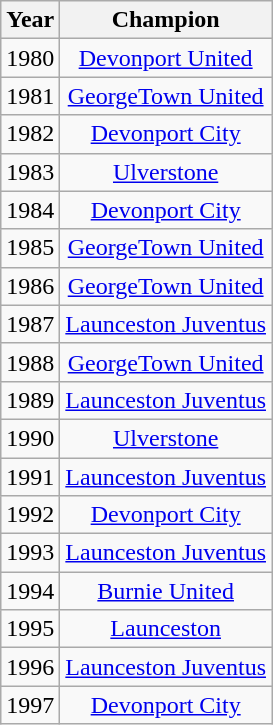<table class="wikitable" style="text-align:center">
<tr>
<th>Year</th>
<th>Champion</th>
</tr>
<tr>
<td>1980</td>
<td><a href='#'>Devonport United</a></td>
</tr>
<tr>
<td>1981</td>
<td><a href='#'>GeorgeTown United</a></td>
</tr>
<tr>
<td>1982</td>
<td><a href='#'>Devonport City</a></td>
</tr>
<tr>
<td>1983</td>
<td><a href='#'>Ulverstone</a></td>
</tr>
<tr>
<td>1984</td>
<td><a href='#'>Devonport City</a></td>
</tr>
<tr>
<td>1985</td>
<td><a href='#'>GeorgeTown United</a></td>
</tr>
<tr>
<td>1986</td>
<td><a href='#'>GeorgeTown United</a></td>
</tr>
<tr>
<td>1987</td>
<td><a href='#'>Launceston Juventus</a></td>
</tr>
<tr>
<td>1988</td>
<td><a href='#'>GeorgeTown United</a></td>
</tr>
<tr>
<td>1989</td>
<td><a href='#'>Launceston Juventus</a></td>
</tr>
<tr>
<td>1990</td>
<td><a href='#'>Ulverstone</a></td>
</tr>
<tr>
<td>1991</td>
<td><a href='#'>Launceston Juventus</a></td>
</tr>
<tr>
<td>1992</td>
<td><a href='#'>Devonport City</a></td>
</tr>
<tr>
<td>1993</td>
<td><a href='#'>Launceston Juventus</a></td>
</tr>
<tr>
<td>1994</td>
<td><a href='#'>Burnie United</a></td>
</tr>
<tr>
<td>1995</td>
<td><a href='#'>Launceston</a></td>
</tr>
<tr>
<td>1996</td>
<td><a href='#'>Launceston Juventus</a></td>
</tr>
<tr>
<td>1997</td>
<td><a href='#'>Devonport City</a></td>
</tr>
</table>
